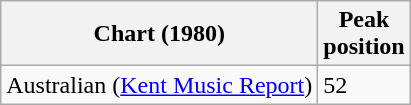<table class="wikitable sortable plainrowheaders">
<tr>
<th scope="col">Chart (1980)</th>
<th scope="col">Peak<br>position</th>
</tr>
<tr>
<td>Australian (<a href='#'>Kent Music Report</a>)</td>
<td>52</td>
</tr>
</table>
